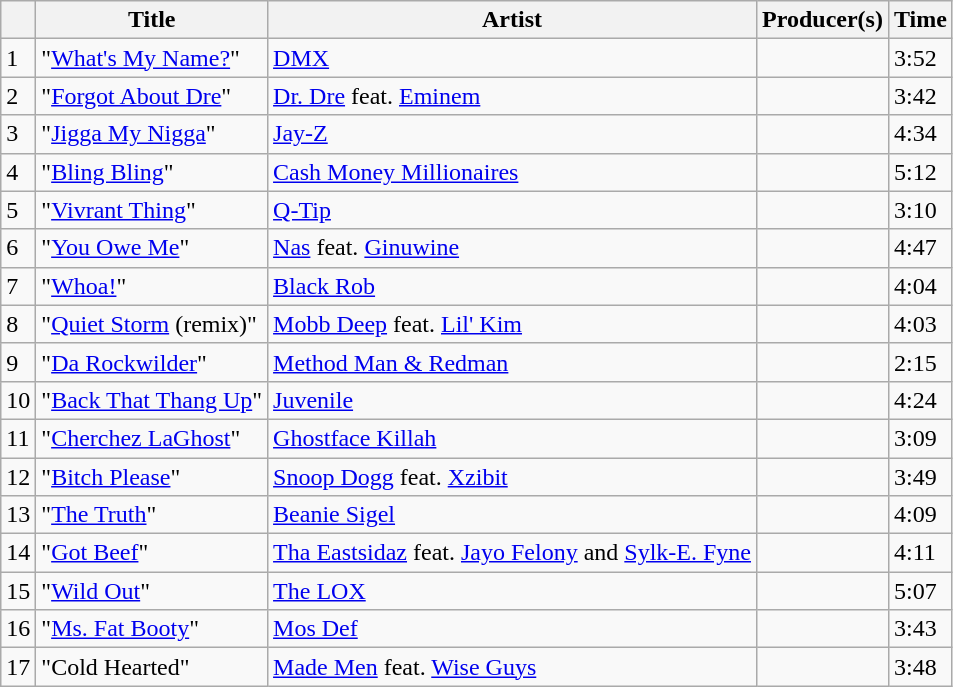<table class="wikitable">
<tr>
<th scope="col"></th>
<th scope="col">Title</th>
<th scope="col">Artist</th>
<th scope="col">Producer(s)</th>
<th scope="col">Time</th>
</tr>
<tr>
<td>1</td>
<td scope="row">"<a href='#'>What's My Name?</a>"</td>
<td><a href='#'>DMX</a></td>
<td></td>
<td>3:52</td>
</tr>
<tr>
<td>2</td>
<td scope="row">"<a href='#'>Forgot About Dre</a>"</td>
<td><a href='#'>Dr. Dre</a> feat. <a href='#'>Eminem</a></td>
<td></td>
<td>3:42</td>
</tr>
<tr>
<td>3</td>
<td scope="row">"<a href='#'>Jigga My Nigga</a>"</td>
<td><a href='#'>Jay-Z</a></td>
<td></td>
<td>4:34</td>
</tr>
<tr>
<td>4</td>
<td scope="row">"<a href='#'>Bling Bling</a>"</td>
<td><a href='#'>Cash Money Millionaires</a></td>
<td></td>
<td>5:12</td>
</tr>
<tr>
<td>5</td>
<td scope="row">"<a href='#'>Vivrant Thing</a>"</td>
<td><a href='#'>Q-Tip</a></td>
<td></td>
<td>3:10</td>
</tr>
<tr>
<td>6</td>
<td scope="row">"<a href='#'>You Owe Me</a>"</td>
<td><a href='#'>Nas</a> feat. <a href='#'>Ginuwine</a></td>
<td></td>
<td>4:47</td>
</tr>
<tr>
<td>7</td>
<td scope="row">"<a href='#'>Whoa!</a>"</td>
<td><a href='#'>Black Rob</a></td>
<td></td>
<td>4:04</td>
</tr>
<tr>
<td>8</td>
<td scope="row">"<a href='#'>Quiet Storm</a> (remix)"</td>
<td><a href='#'>Mobb Deep</a> feat. <a href='#'>Lil' Kim</a></td>
<td></td>
<td>4:03</td>
</tr>
<tr>
<td>9</td>
<td scope="row">"<a href='#'>Da Rockwilder</a>"</td>
<td><a href='#'>Method Man & Redman</a></td>
<td></td>
<td>2:15</td>
</tr>
<tr>
<td>10</td>
<td scope="row">"<a href='#'>Back That Thang Up</a>"</td>
<td><a href='#'>Juvenile</a></td>
<td></td>
<td>4:24</td>
</tr>
<tr>
<td>11</td>
<td scope="row">"<a href='#'>Cherchez LaGhost</a>"</td>
<td><a href='#'>Ghostface Killah</a></td>
<td></td>
<td>3:09</td>
</tr>
<tr>
<td>12</td>
<td scope="row">"<a href='#'>Bitch Please</a>"</td>
<td><a href='#'>Snoop Dogg</a> feat. <a href='#'>Xzibit</a></td>
<td></td>
<td>3:49</td>
</tr>
<tr>
<td>13</td>
<td scope="row">"<a href='#'>The Truth</a>"</td>
<td><a href='#'>Beanie Sigel</a></td>
<td></td>
<td>4:09</td>
</tr>
<tr>
<td>14</td>
<td scope="row">"<a href='#'>Got Beef</a>"</td>
<td><a href='#'>Tha Eastsidaz</a> feat. <a href='#'>Jayo Felony</a> and <a href='#'>Sylk-E. Fyne</a></td>
<td></td>
<td>4:11</td>
</tr>
<tr>
<td>15</td>
<td scope="row">"<a href='#'>Wild Out</a>"</td>
<td><a href='#'>The LOX</a></td>
<td></td>
<td>5:07</td>
</tr>
<tr>
<td>16</td>
<td scope="row">"<a href='#'>Ms. Fat Booty</a>"</td>
<td><a href='#'>Mos Def</a></td>
<td></td>
<td>3:43</td>
</tr>
<tr>
<td>17</td>
<td scope="row">"Cold Hearted"</td>
<td><a href='#'>Made Men</a> feat. <a href='#'>Wise Guys</a></td>
<td></td>
<td>3:48</td>
</tr>
</table>
